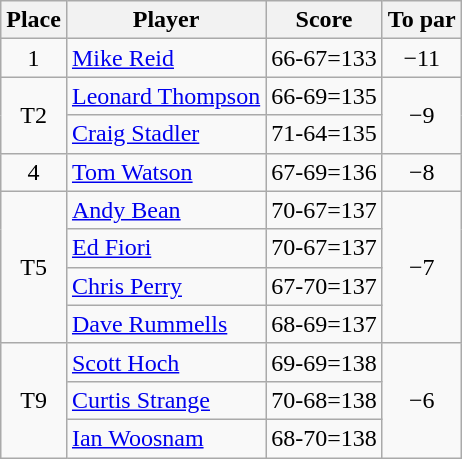<table class="wikitable">
<tr>
<th>Place</th>
<th>Player</th>
<th>Score</th>
<th>To par</th>
</tr>
<tr>
<td align="center">1</td>
<td> <a href='#'>Mike Reid</a></td>
<td>66-67=133</td>
<td align="center">−11</td>
</tr>
<tr>
<td rowspan=2 align="center">T2</td>
<td> <a href='#'>Leonard Thompson</a></td>
<td>66-69=135</td>
<td rowspan=2 align="center">−9</td>
</tr>
<tr>
<td> <a href='#'>Craig Stadler</a></td>
<td>71-64=135</td>
</tr>
<tr>
<td align="center">4</td>
<td> <a href='#'>Tom Watson</a></td>
<td>67-69=136</td>
<td align="center">−8</td>
</tr>
<tr>
<td rowspan=4 align="center">T5</td>
<td> <a href='#'>Andy Bean</a></td>
<td>70-67=137</td>
<td rowspan=4 align="center">−7</td>
</tr>
<tr>
<td> <a href='#'>Ed Fiori</a></td>
<td>70-67=137</td>
</tr>
<tr>
<td> <a href='#'>Chris Perry</a></td>
<td>67-70=137</td>
</tr>
<tr>
<td> <a href='#'>Dave Rummells</a></td>
<td>68-69=137</td>
</tr>
<tr>
<td rowspan=3 align="center">T9</td>
<td> <a href='#'>Scott Hoch</a></td>
<td>69-69=138</td>
<td rowspan=3 align="center">−6</td>
</tr>
<tr>
<td> <a href='#'>Curtis Strange</a></td>
<td>70-68=138</td>
</tr>
<tr>
<td> <a href='#'>Ian Woosnam</a></td>
<td>68-70=138</td>
</tr>
</table>
